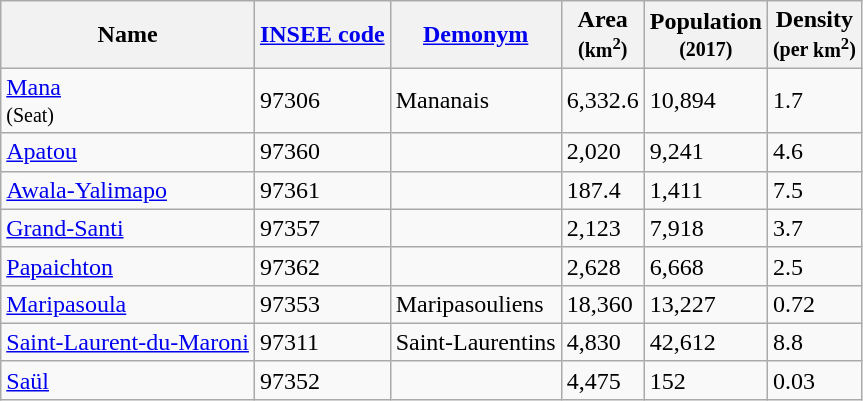<table class="wikitable sortable">
<tr>
<th>Name</th>
<th><a href='#'>INSEE code</a></th>
<th><a href='#'>Demonym</a></th>
<th>Area<br><small>(<abbr>km<sup>2</sup></abbr>)</small></th>
<th>Population<br><small>(2017)</small></th>
<th>Density<br><small>(per <abbr>km<sup>2</sup></abbr>)</small></th>
</tr>
<tr>
<td><a href='#'>Mana</a><br><small>(Seat)</small></td>
<td>97306</td>
<td>Mananais</td>
<td>6,332.6</td>
<td>10,894</td>
<td>1.7</td>
</tr>
<tr>
<td><a href='#'>Apatou</a></td>
<td>97360</td>
<td></td>
<td>2,020</td>
<td>9,241</td>
<td>4.6</td>
</tr>
<tr>
<td><a href='#'>Awala-Yalimapo</a></td>
<td>97361</td>
<td></td>
<td>187.4</td>
<td>1,411</td>
<td>7.5</td>
</tr>
<tr>
<td><a href='#'>Grand-Santi</a></td>
<td>97357</td>
<td></td>
<td>2,123</td>
<td>7,918</td>
<td>3.7</td>
</tr>
<tr>
<td><a href='#'>Papaichton</a></td>
<td>97362</td>
<td></td>
<td>2,628</td>
<td>6,668</td>
<td>2.5</td>
</tr>
<tr>
<td><a href='#'>Maripasoula</a></td>
<td>97353</td>
<td>Maripasouliens</td>
<td>18,360</td>
<td>13,227</td>
<td>0.72</td>
</tr>
<tr>
<td><a href='#'>Saint-Laurent-du-Maroni</a></td>
<td>97311</td>
<td>Saint-Laurentins</td>
<td>4,830</td>
<td>42,612</td>
<td>8.8</td>
</tr>
<tr>
<td><a href='#'>Saül</a></td>
<td>97352</td>
<td></td>
<td>4,475</td>
<td>152</td>
<td>0.03</td>
</tr>
</table>
